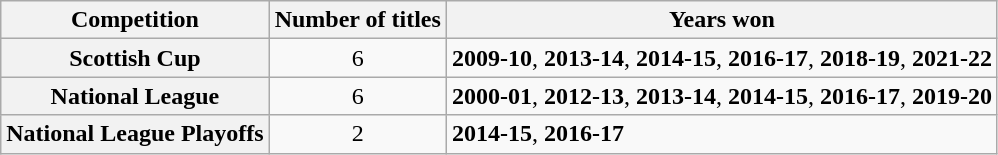<table class="wikitable plainrowheaders sortable">
<tr>
<th scope=col>Competition</th>
<th scope=col>Number of titles</th>
<th scope=col>Years won</th>
</tr>
<tr>
<th scope=row><strong>Scottish Cup</strong></th>
<td style="text-align:center;">6</td>
<td><strong>2009-10</strong>, <strong>2013-14</strong>, <strong>2014-15</strong>, <strong>2016-17</strong>, <strong>2018-19</strong>, <strong>2021-22</strong></td>
</tr>
<tr>
<th scope=row><strong>National League</strong></th>
<td style="text-align:center;">6</td>
<td><strong>2000-01</strong>, <strong>2012-13</strong>, <strong>2013-14</strong>, <strong>2014-15</strong>, <strong>2016-17</strong>, <strong>2019-20</strong></td>
</tr>
<tr>
<th scope=row><strong>National League Playoffs</strong></th>
<td style="text-align:center;">2</td>
<td><strong>2014-15</strong>, <strong>2016-17</strong></td>
</tr>
</table>
